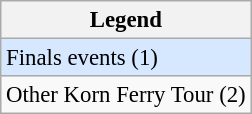<table class="wikitable" style="font-size:95%;">
<tr>
<th>Legend</th>
</tr>
<tr style="background:#D6E8FF;">
<td>Finals events (1)</td>
</tr>
<tr>
<td>Other Korn Ferry Tour (2)</td>
</tr>
</table>
